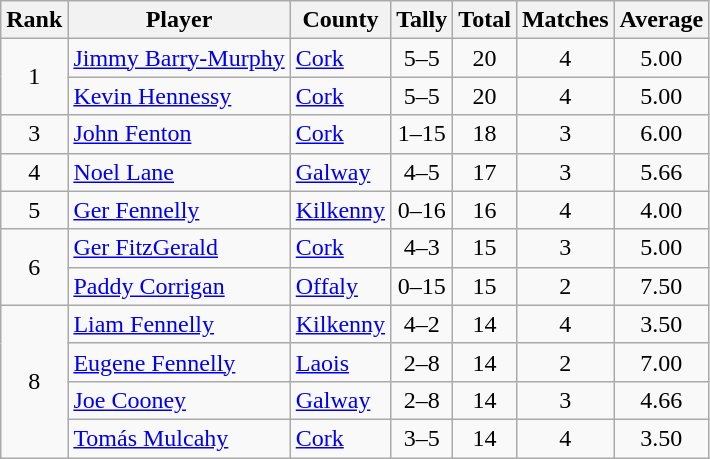<table class="wikitable">
<tr>
<th>Rank</th>
<th>Player</th>
<th>County</th>
<th>Tally</th>
<th>Total</th>
<th>Matches</th>
<th>Average</th>
</tr>
<tr>
<td rowspan=2 align=center>1</td>
<td><a href='#'>Jimmy Barry-Murphy</a></td>
<td><a href='#'>Cork</a></td>
<td align=center>5–5</td>
<td align=center>20</td>
<td align=center>4</td>
<td align=center>5.00</td>
</tr>
<tr>
<td><a href='#'>Kevin Hennessy</a></td>
<td><a href='#'>Cork</a></td>
<td align=center>5–5</td>
<td align=center>20</td>
<td align=center>4</td>
<td align=center>5.00</td>
</tr>
<tr>
<td rowspan=1 align=center>3</td>
<td><a href='#'>John Fenton</a></td>
<td><a href='#'>Cork</a></td>
<td align=center>1–15</td>
<td align=center>18</td>
<td align=center>3</td>
<td align=center>6.00</td>
</tr>
<tr>
<td rowspan=1 align=center>4</td>
<td><a href='#'>Noel Lane</a></td>
<td><a href='#'>Galway</a></td>
<td align=center>4–5</td>
<td align=center>17</td>
<td align=center>3</td>
<td align=center>5.66</td>
</tr>
<tr>
<td rowspan=1 align=center>5</td>
<td><a href='#'>Ger Fennelly</a></td>
<td><a href='#'>Kilkenny</a></td>
<td align=center>0–16</td>
<td align=center>16</td>
<td align=center>4</td>
<td align=center>4.00</td>
</tr>
<tr>
<td rowspan=2 align=center>6</td>
<td><a href='#'>Ger FitzGerald</a></td>
<td><a href='#'>Cork</a></td>
<td align=center>4–3</td>
<td align=center>15</td>
<td align=center>3</td>
<td align=center>5.00</td>
</tr>
<tr>
<td><a href='#'>Paddy Corrigan</a></td>
<td><a href='#'>Offaly</a></td>
<td align=center>0–15</td>
<td align=center>15</td>
<td align=center>2</td>
<td align=center>7.50</td>
</tr>
<tr>
<td rowspan=4 align=center>8</td>
<td><a href='#'>Liam Fennelly</a></td>
<td><a href='#'>Kilkenny</a></td>
<td align=center>4–2</td>
<td align=center>14</td>
<td align=center>4</td>
<td align=center>3.50</td>
</tr>
<tr>
<td><a href='#'>Eugene Fennelly</a></td>
<td><a href='#'>Laois</a></td>
<td align=center>2–8</td>
<td align=center>14</td>
<td align=center>2</td>
<td align=center>7.00</td>
</tr>
<tr>
<td><a href='#'>Joe Cooney</a></td>
<td><a href='#'>Galway</a></td>
<td align=center>2–8</td>
<td align=center>14</td>
<td align=center>3</td>
<td align=center>4.66</td>
</tr>
<tr>
<td><a href='#'>Tomás Mulcahy</a></td>
<td><a href='#'>Cork</a></td>
<td align=center>3–5</td>
<td align=center>14</td>
<td align=center>4</td>
<td align=center>3.50</td>
</tr>
</table>
